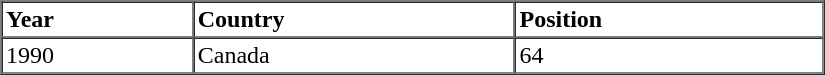<table border="1" cellspacing="0" cellpadding="2" style="width:550px;">
<tr>
<th align="left">Year</th>
<th align="left">Country</th>
<th align="left">Position</th>
</tr>
<tr>
<td align="left">1990</td>
<td align="left">Canada</td>
<td align="left">64</td>
</tr>
</table>
